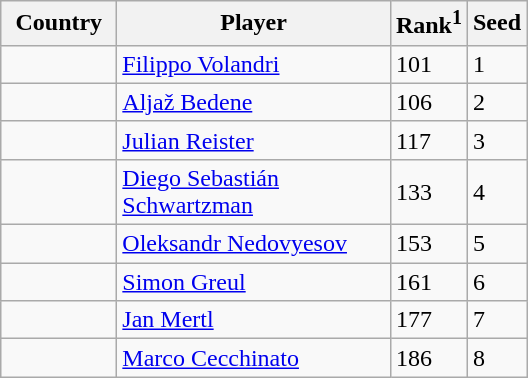<table class="sortable wikitable">
<tr>
<th width="70">Country</th>
<th width="175">Player</th>
<th>Rank<sup>1</sup></th>
<th>Seed</th>
</tr>
<tr>
<td></td>
<td><a href='#'>Filippo Volandri</a></td>
<td>101</td>
<td>1</td>
</tr>
<tr>
<td></td>
<td><a href='#'>Aljaž Bedene</a></td>
<td>106</td>
<td>2</td>
</tr>
<tr>
<td></td>
<td><a href='#'>Julian Reister</a></td>
<td>117</td>
<td>3</td>
</tr>
<tr>
<td></td>
<td><a href='#'>Diego Sebastián Schwartzman</a></td>
<td>133</td>
<td>4</td>
</tr>
<tr>
<td></td>
<td><a href='#'>Oleksandr Nedovyesov</a></td>
<td>153</td>
<td>5</td>
</tr>
<tr>
<td></td>
<td><a href='#'>Simon Greul</a></td>
<td>161</td>
<td>6</td>
</tr>
<tr>
<td></td>
<td><a href='#'>Jan Mertl</a></td>
<td>177</td>
<td>7</td>
</tr>
<tr>
<td></td>
<td><a href='#'>Marco Cecchinato</a></td>
<td>186</td>
<td>8</td>
</tr>
</table>
